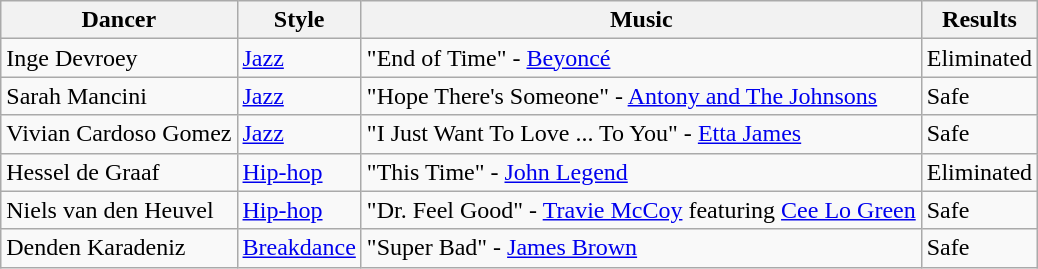<table Class = "wikitable">
<tr>
<th>Dancer</th>
<th>Style</th>
<th>Music</th>
<th>Results</th>
</tr>
<tr>
<td>Inge Devroey</td>
<td><a href='#'>Jazz</a></td>
<td>"End of Time" - <a href='#'>Beyoncé</a></td>
<td>Eliminated</td>
</tr>
<tr>
<td>Sarah Mancini</td>
<td><a href='#'>Jazz</a></td>
<td>"Hope There's Someone" - <a href='#'>Antony and The Johnsons</a></td>
<td>Safe</td>
</tr>
<tr>
<td>Vivian Cardoso Gomez</td>
<td><a href='#'>Jazz</a></td>
<td>"I Just Want To Love ... To You" - <a href='#'>Etta James</a></td>
<td>Safe</td>
</tr>
<tr>
<td>Hessel de Graaf</td>
<td><a href='#'>Hip-hop</a></td>
<td>"This Time" - <a href='#'>John Legend</a></td>
<td>Eliminated</td>
</tr>
<tr>
<td>Niels van den Heuvel</td>
<td><a href='#'>Hip-hop</a></td>
<td>"Dr. Feel Good" - <a href='#'>Travie McCoy</a> featuring <a href='#'>Cee Lo Green</a></td>
<td>Safe</td>
</tr>
<tr>
<td>Denden Karadeniz</td>
<td><a href='#'>Breakdance</a></td>
<td>"Super Bad" - <a href='#'>James Brown</a></td>
<td>Safe</td>
</tr>
</table>
